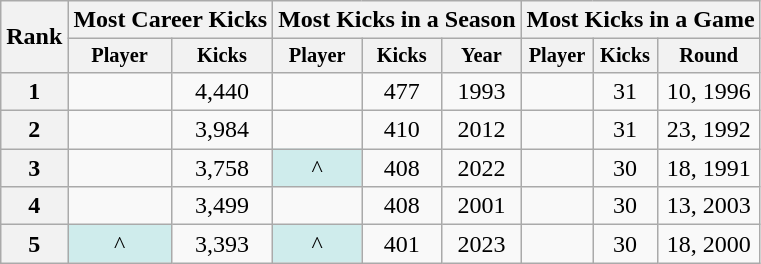<table class="wikitable plainrowheaders"  style="text-align: center">
<tr>
<th rowspan="2">Rank</th>
<th colspan="2">Most Career Kicks</th>
<th colspan="3">Most Kicks in a Season</th>
<th colspan="3">Most Kicks in a Game</th>
</tr>
<tr style="font-size:85%">
<th>Player</th>
<th>Kicks</th>
<th>Player</th>
<th>Kicks</th>
<th>Year</th>
<th>Player</th>
<th>Kicks</th>
<th>Round</th>
</tr>
<tr>
<th>1</th>
<td></td>
<td>4,440</td>
<td></td>
<td>477</td>
<td>1993</td>
<td></td>
<td>31</td>
<td>10, 1996</td>
</tr>
<tr>
<th>2</th>
<td></td>
<td>3,984</td>
<td></td>
<td>410</td>
<td>2012</td>
<td></td>
<td>31</td>
<td>23, 1992</td>
</tr>
<tr>
<th>3</th>
<td></td>
<td>3,758</td>
<td style="background:#cfecec;">^</td>
<td>408</td>
<td>2022</td>
<td></td>
<td>30</td>
<td>18, 1991</td>
</tr>
<tr>
<th>4</th>
<td></td>
<td>3,499</td>
<td></td>
<td>408</td>
<td>2001</td>
<td></td>
<td>30</td>
<td>13, 2003</td>
</tr>
<tr>
<th>5</th>
<td style="background:#cfecec;">^</td>
<td>3,393</td>
<td style="background:#cfecec;">^</td>
<td>401</td>
<td>2023</td>
<td></td>
<td>30</td>
<td>18, 2000</td>
</tr>
</table>
